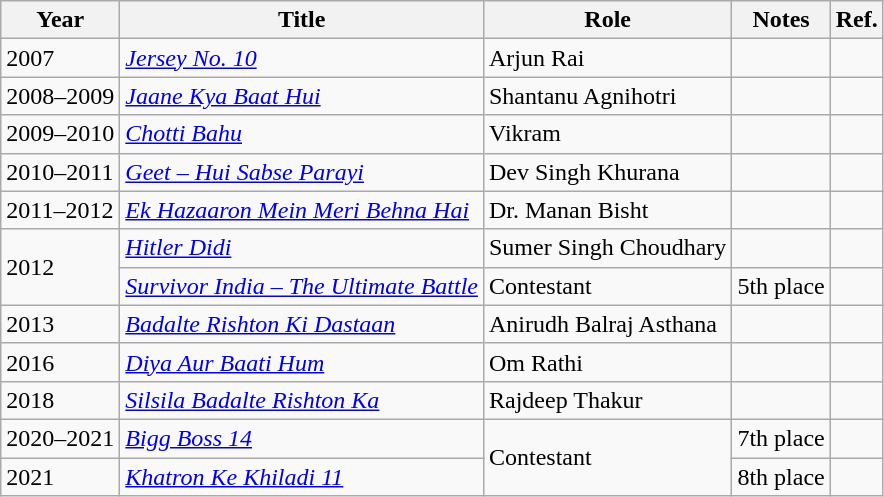<table class="wikitable sortable">
<tr>
<th>Year</th>
<th>Title</th>
<th>Role</th>
<th>Notes</th>
<th>Ref.</th>
</tr>
<tr>
<td>2007</td>
<td><em><a href='#'>Jersey No. 10</a></em></td>
<td>Arjun Rai</td>
<td></td>
<td></td>
</tr>
<tr>
<td>2008–2009</td>
<td><em><a href='#'>Jaane Kya Baat Hui</a></em></td>
<td>Shantanu Agnihotri</td>
<td></td>
<td></td>
</tr>
<tr>
<td>2009–2010</td>
<td><em><a href='#'>Chotti Bahu</a></em></td>
<td>Vikram</td>
<td></td>
<td></td>
</tr>
<tr>
<td>2010–2011</td>
<td><em><a href='#'>Geet – Hui Sabse Parayi</a></em></td>
<td>Dev Singh Khurana</td>
<td></td>
<td></td>
</tr>
<tr>
<td>2011–2012</td>
<td><em><a href='#'>Ek Hazaaron Mein Meri Behna Hai</a></em></td>
<td>Dr. Manan Bisht</td>
<td></td>
<td></td>
</tr>
<tr>
<td rowspan="2">2012</td>
<td><em><a href='#'>Hitler Didi</a></em></td>
<td>Sumer Singh Choudhary</td>
<td></td>
<td></td>
</tr>
<tr>
<td><em><a href='#'>Survivor India – The Ultimate Battle</a></em></td>
<td>Contestant</td>
<td>5th place</td>
<td></td>
</tr>
<tr>
<td>2013</td>
<td><em><a href='#'>Badalte Rishton Ki Dastaan</a></em></td>
<td>Anirudh Balraj Asthana</td>
<td></td>
<td></td>
</tr>
<tr>
<td>2016</td>
<td><em><a href='#'>Diya Aur Baati Hum</a></em></td>
<td>Om Rathi</td>
<td></td>
<td></td>
</tr>
<tr>
<td>2018</td>
<td><em><a href='#'>Silsila Badalte Rishton Ka</a></em></td>
<td>Rajdeep Thakur</td>
<td></td>
<td></td>
</tr>
<tr>
<td>2020–2021</td>
<td><em><a href='#'>Bigg Boss 14</a></em></td>
<td Rowspan="2">Contestant</td>
<td>7th place</td>
<td></td>
</tr>
<tr>
<td>2021</td>
<td><em><a href='#'>Khatron Ke Khiladi 11</a></em></td>
<td>8th place</td>
<td></td>
</tr>
</table>
